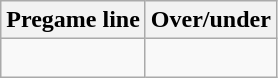<table class="wikitable">
<tr align="center">
<th style=>Pregame line</th>
<th style=>Over/under</th>
</tr>
<tr align="center">
<td> </td>
<td> </td>
</tr>
</table>
